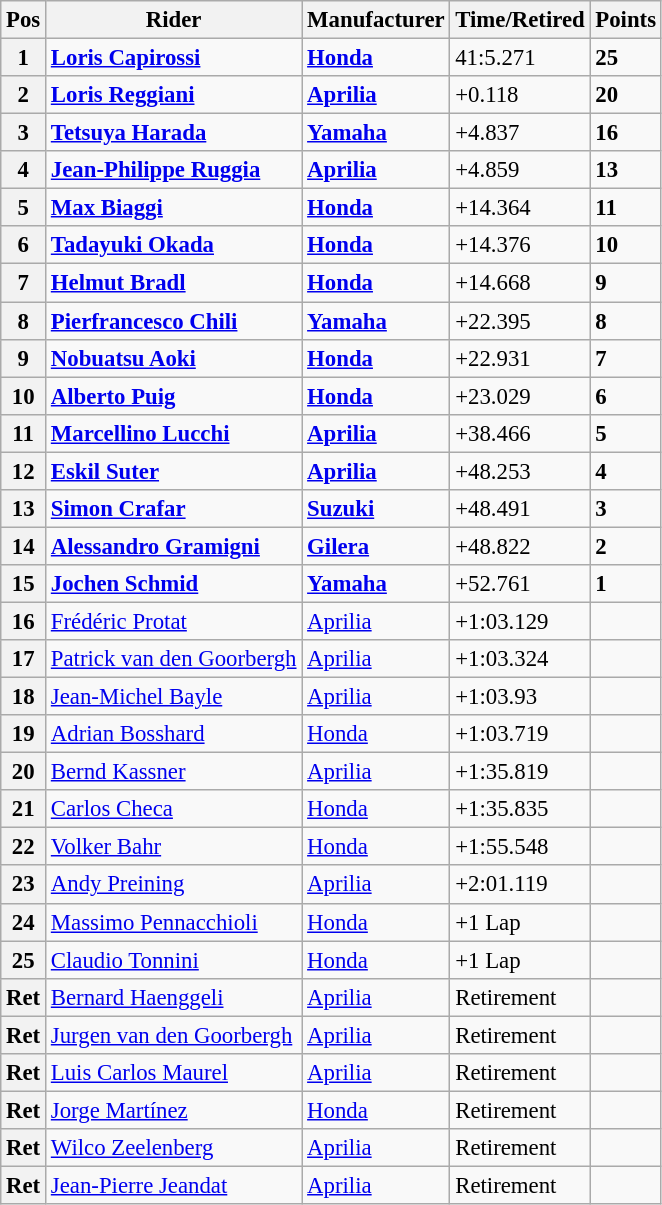<table class="wikitable" style="font-size: 95%;">
<tr>
<th>Pos</th>
<th>Rider</th>
<th>Manufacturer</th>
<th>Time/Retired</th>
<th>Points</th>
</tr>
<tr>
<th>1</th>
<td> <strong><a href='#'>Loris Capirossi</a></strong></td>
<td><strong><a href='#'>Honda</a></strong></td>
<td>41:5.271</td>
<td><strong>25</strong></td>
</tr>
<tr>
<th>2</th>
<td> <strong><a href='#'>Loris Reggiani</a></strong></td>
<td><strong><a href='#'>Aprilia</a></strong></td>
<td>+0.118</td>
<td><strong>20</strong></td>
</tr>
<tr>
<th>3</th>
<td> <strong><a href='#'>Tetsuya Harada</a></strong></td>
<td><strong><a href='#'>Yamaha</a></strong></td>
<td>+4.837</td>
<td><strong>16</strong></td>
</tr>
<tr>
<th>4</th>
<td> <strong><a href='#'>Jean-Philippe Ruggia</a></strong></td>
<td><strong><a href='#'>Aprilia</a></strong></td>
<td>+4.859</td>
<td><strong>13</strong></td>
</tr>
<tr>
<th>5</th>
<td> <strong><a href='#'>Max Biaggi</a></strong></td>
<td><strong><a href='#'>Honda</a></strong></td>
<td>+14.364</td>
<td><strong>11</strong></td>
</tr>
<tr>
<th>6</th>
<td> <strong><a href='#'>Tadayuki Okada</a></strong></td>
<td><strong><a href='#'>Honda</a></strong></td>
<td>+14.376</td>
<td><strong>10</strong></td>
</tr>
<tr>
<th>7</th>
<td> <strong><a href='#'>Helmut Bradl</a></strong></td>
<td><strong><a href='#'>Honda</a></strong></td>
<td>+14.668</td>
<td><strong>9</strong></td>
</tr>
<tr>
<th>8</th>
<td> <strong><a href='#'>Pierfrancesco Chili</a></strong></td>
<td><strong><a href='#'>Yamaha</a></strong></td>
<td>+22.395</td>
<td><strong>8</strong></td>
</tr>
<tr>
<th>9</th>
<td> <strong><a href='#'>Nobuatsu Aoki</a></strong></td>
<td><strong><a href='#'>Honda</a></strong></td>
<td>+22.931</td>
<td><strong>7</strong></td>
</tr>
<tr>
<th>10</th>
<td> <strong><a href='#'>Alberto Puig</a></strong></td>
<td><strong><a href='#'>Honda</a></strong></td>
<td>+23.029</td>
<td><strong>6</strong></td>
</tr>
<tr>
<th>11</th>
<td> <strong><a href='#'>Marcellino Lucchi</a></strong></td>
<td><strong><a href='#'>Aprilia</a></strong></td>
<td>+38.466</td>
<td><strong>5</strong></td>
</tr>
<tr>
<th>12</th>
<td> <strong><a href='#'>Eskil Suter</a></strong></td>
<td><strong><a href='#'>Aprilia</a></strong></td>
<td>+48.253</td>
<td><strong>4</strong></td>
</tr>
<tr>
<th>13</th>
<td> <strong><a href='#'>Simon Crafar</a></strong></td>
<td><strong><a href='#'>Suzuki</a></strong></td>
<td>+48.491</td>
<td><strong>3</strong></td>
</tr>
<tr>
<th>14</th>
<td> <strong><a href='#'>Alessandro Gramigni</a></strong></td>
<td><strong><a href='#'>Gilera</a></strong></td>
<td>+48.822</td>
<td><strong>2</strong></td>
</tr>
<tr>
<th>15</th>
<td> <strong><a href='#'>Jochen Schmid</a></strong></td>
<td><strong><a href='#'>Yamaha</a></strong></td>
<td>+52.761</td>
<td><strong>1</strong></td>
</tr>
<tr>
<th>16</th>
<td> <a href='#'>Frédéric Protat</a></td>
<td><a href='#'>Aprilia</a></td>
<td>+1:03.129</td>
<td></td>
</tr>
<tr>
<th>17</th>
<td> <a href='#'>Patrick van den Goorbergh</a></td>
<td><a href='#'>Aprilia</a></td>
<td>+1:03.324</td>
<td></td>
</tr>
<tr>
<th>18</th>
<td> <a href='#'>Jean-Michel Bayle</a></td>
<td><a href='#'>Aprilia</a></td>
<td>+1:03.93</td>
<td></td>
</tr>
<tr>
<th>19</th>
<td> <a href='#'>Adrian Bosshard</a></td>
<td><a href='#'>Honda</a></td>
<td>+1:03.719</td>
<td></td>
</tr>
<tr>
<th>20</th>
<td> <a href='#'>Bernd Kassner</a></td>
<td><a href='#'>Aprilia</a></td>
<td>+1:35.819</td>
<td></td>
</tr>
<tr>
<th>21</th>
<td> <a href='#'>Carlos Checa</a></td>
<td><a href='#'>Honda</a></td>
<td>+1:35.835</td>
<td></td>
</tr>
<tr>
<th>22</th>
<td> <a href='#'>Volker Bahr</a></td>
<td><a href='#'>Honda</a></td>
<td>+1:55.548</td>
<td></td>
</tr>
<tr>
<th>23</th>
<td> <a href='#'>Andy Preining</a></td>
<td><a href='#'>Aprilia</a></td>
<td>+2:01.119</td>
<td></td>
</tr>
<tr>
<th>24</th>
<td> <a href='#'>Massimo Pennacchioli</a></td>
<td><a href='#'>Honda</a></td>
<td>+1 Lap</td>
<td></td>
</tr>
<tr>
<th>25</th>
<td> <a href='#'>Claudio Tonnini</a></td>
<td><a href='#'>Honda</a></td>
<td>+1 Lap</td>
<td></td>
</tr>
<tr>
<th>Ret</th>
<td> <a href='#'>Bernard Haenggeli</a></td>
<td><a href='#'>Aprilia</a></td>
<td>Retirement</td>
<td></td>
</tr>
<tr>
<th>Ret</th>
<td> <a href='#'>Jurgen van den Goorbergh</a></td>
<td><a href='#'>Aprilia</a></td>
<td>Retirement</td>
<td></td>
</tr>
<tr>
<th>Ret</th>
<td> <a href='#'>Luis Carlos Maurel</a></td>
<td><a href='#'>Aprilia</a></td>
<td>Retirement</td>
<td></td>
</tr>
<tr>
<th>Ret</th>
<td> <a href='#'>Jorge Martínez</a></td>
<td><a href='#'>Honda</a></td>
<td>Retirement</td>
<td></td>
</tr>
<tr>
<th>Ret</th>
<td> <a href='#'>Wilco Zeelenberg</a></td>
<td><a href='#'>Aprilia</a></td>
<td>Retirement</td>
<td></td>
</tr>
<tr>
<th>Ret</th>
<td> <a href='#'>Jean-Pierre Jeandat</a></td>
<td><a href='#'>Aprilia</a></td>
<td>Retirement</td>
<td></td>
</tr>
</table>
